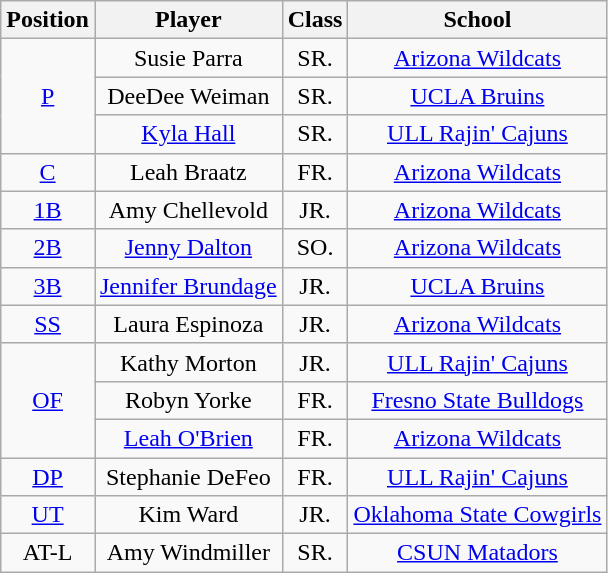<table class="wikitable">
<tr>
<th>Position</th>
<th>Player</th>
<th>Class</th>
<th>School</th>
</tr>
<tr align=center>
<td rowspan=3><a href='#'>P</a></td>
<td>Susie Parra</td>
<td>SR.</td>
<td><a href='#'>Arizona Wildcats</a></td>
</tr>
<tr align=center>
<td>DeeDee Weiman</td>
<td>SR.</td>
<td><a href='#'>UCLA Bruins</a></td>
</tr>
<tr align=center>
<td><a href='#'>Kyla Hall</a></td>
<td>SR.</td>
<td><a href='#'>ULL Rajin' Cajuns</a></td>
</tr>
<tr align=center>
<td rowspan=1><a href='#'>C</a></td>
<td>Leah Braatz</td>
<td>FR.</td>
<td><a href='#'>Arizona Wildcats</a></td>
</tr>
<tr align=center>
<td rowspan=1><a href='#'>1B</a></td>
<td>Amy Chellevold</td>
<td>JR.</td>
<td><a href='#'>Arizona Wildcats</a></td>
</tr>
<tr align=center>
<td rowspan=1><a href='#'>2B</a></td>
<td><a href='#'>Jenny Dalton</a></td>
<td>SO.</td>
<td><a href='#'>Arizona Wildcats</a></td>
</tr>
<tr align=center>
<td rowspan=1><a href='#'>3B</a></td>
<td><a href='#'>Jennifer Brundage</a></td>
<td>JR.</td>
<td><a href='#'>UCLA Bruins</a></td>
</tr>
<tr align=center>
<td rowspan=1><a href='#'>SS</a></td>
<td>Laura Espinoza</td>
<td>JR.</td>
<td><a href='#'>Arizona Wildcats</a></td>
</tr>
<tr align=center>
<td rowspan=3><a href='#'>OF</a></td>
<td>Kathy Morton</td>
<td>JR.</td>
<td><a href='#'>ULL Rajin' Cajuns</a></td>
</tr>
<tr align=center>
<td>Robyn Yorke</td>
<td>FR.</td>
<td><a href='#'>Fresno State Bulldogs</a></td>
</tr>
<tr align=center>
<td><a href='#'>Leah O'Brien</a></td>
<td>FR.</td>
<td><a href='#'>Arizona Wildcats</a></td>
</tr>
<tr align=center>
<td rowspan=1><a href='#'>DP</a></td>
<td>Stephanie DeFeo</td>
<td>FR.</td>
<td><a href='#'>ULL Rajin' Cajuns</a></td>
</tr>
<tr align=center>
<td rowspan=1><a href='#'>UT</a></td>
<td>Kim Ward</td>
<td>JR.</td>
<td><a href='#'>Oklahoma State Cowgirls</a></td>
</tr>
<tr align=center>
<td rowspan=1>AT-L</td>
<td>Amy Windmiller</td>
<td>SR.</td>
<td><a href='#'>CSUN Matadors</a></td>
</tr>
</table>
